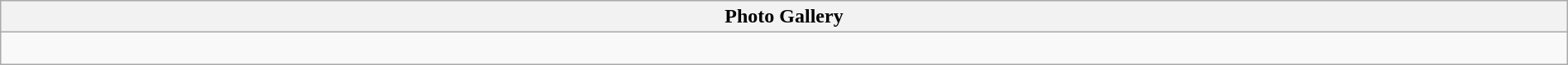<table class="wikitable collapsible collapsed"  style="border-color:transparent; width:100%; margin:0; text-align:center; margin:auto;">
<tr>
<th><div>Photo Gallery </div></th>
</tr>
<tr>
<td style="text-align: center; width: 100%; "><br></td>
</tr>
</table>
